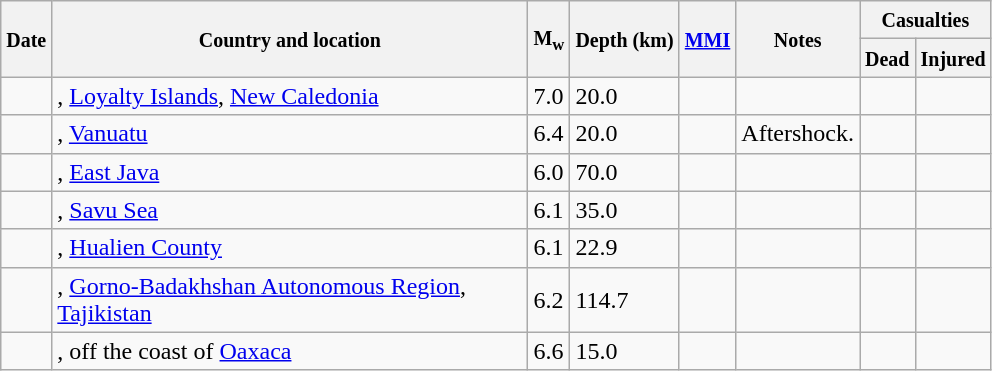<table class="wikitable sortable sort-under" style="border:1px black; margin-left:1em;">
<tr>
<th rowspan="2"><small>Date</small></th>
<th rowspan="2" style="width: 310px"><small>Country and location</small></th>
<th rowspan="2"><small>M<sub>w</sub></small></th>
<th rowspan="2"><small>Depth (km)</small></th>
<th rowspan="2"><small><a href='#'>MMI</a></small></th>
<th rowspan="2" class="unsortable"><small>Notes</small></th>
<th colspan="2"><small>Casualties</small></th>
</tr>
<tr>
<th><small>Dead</small></th>
<th><small>Injured</small></th>
</tr>
<tr>
<td></td>
<td>, <a href='#'>Loyalty Islands</a>, <a href='#'>New Caledonia</a></td>
<td>7.0</td>
<td>20.0</td>
<td></td>
<td></td>
<td></td>
<td></td>
</tr>
<tr>
<td></td>
<td>, <a href='#'>Vanuatu</a></td>
<td>6.4</td>
<td>20.0</td>
<td></td>
<td>Aftershock.</td>
<td></td>
<td></td>
</tr>
<tr>
<td></td>
<td>, <a href='#'>East Java</a></td>
<td>6.0</td>
<td>70.0</td>
<td></td>
<td></td>
<td></td>
<td></td>
</tr>
<tr>
<td></td>
<td>, <a href='#'>Savu Sea</a></td>
<td>6.1</td>
<td>35.0</td>
<td></td>
<td></td>
<td></td>
<td></td>
</tr>
<tr>
<td></td>
<td>, <a href='#'>Hualien County</a></td>
<td>6.1</td>
<td>22.9</td>
<td></td>
<td></td>
<td></td>
<td></td>
</tr>
<tr>
<td></td>
<td>, <a href='#'>Gorno-Badakhshan Autonomous Region</a>, <a href='#'>Tajikistan</a></td>
<td>6.2</td>
<td>114.7</td>
<td></td>
<td></td>
<td></td>
<td></td>
</tr>
<tr>
<td></td>
<td>, off the coast of <a href='#'>Oaxaca</a></td>
<td>6.6</td>
<td>15.0</td>
<td></td>
<td></td>
<td></td>
<td></td>
</tr>
</table>
